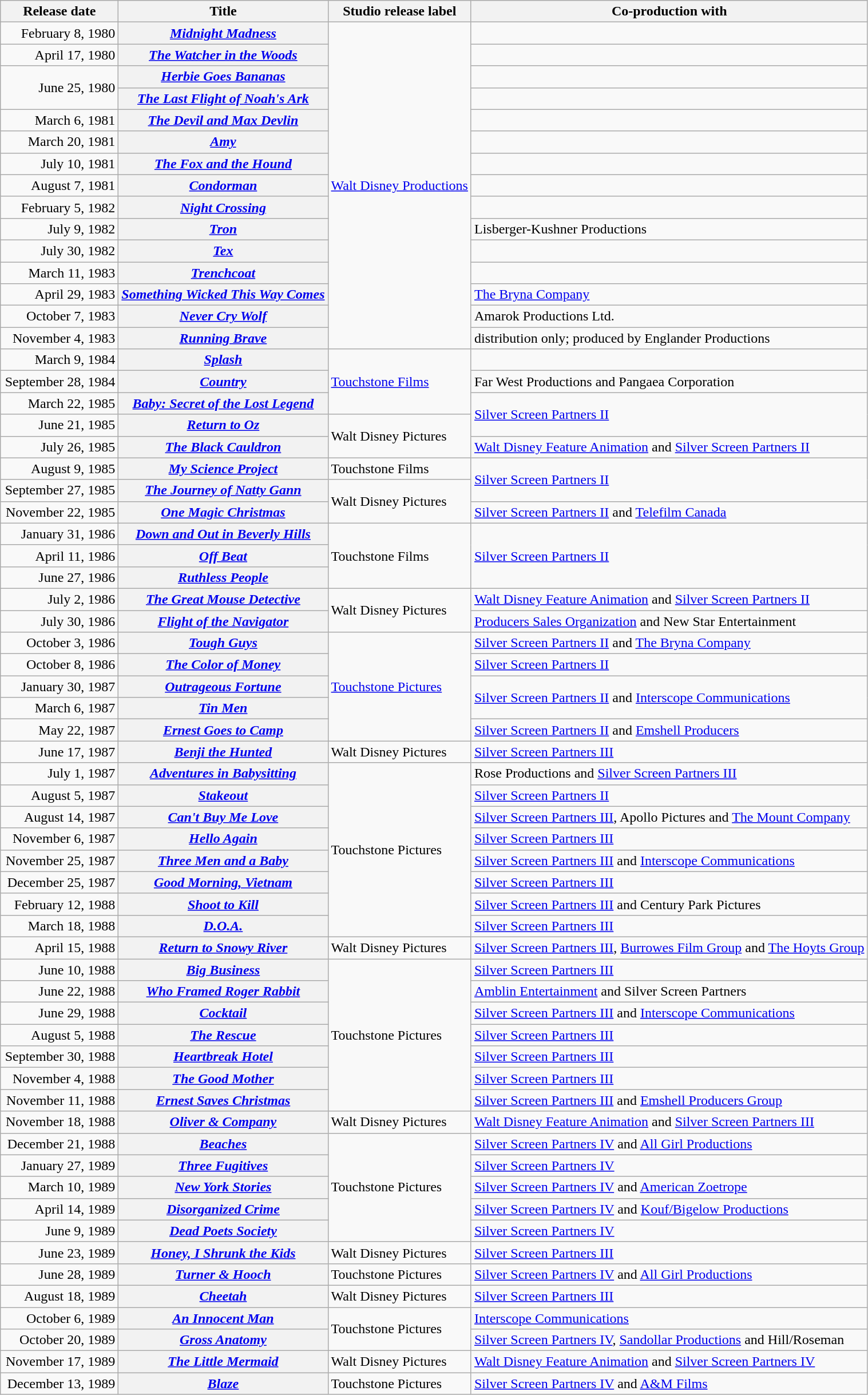<table class="wikitable plainrowheaders sortable">
<tr>
<th scope="col" style="width:130px;">Release date</th>
<th scope="col">Title</th>
<th scope="col">Studio release label</th>
<th scope="col" class="unsortable">Co-production with</th>
</tr>
<tr>
<td style="text-align:right;">February 8, 1980</td>
<th scope="row"><em><a href='#'>Midnight Madness</a></em></th>
<td rowspan="15"><a href='#'>Walt Disney Productions</a></td>
<td></td>
</tr>
<tr>
<td style="text-align:right;">April 17, 1980</td>
<th scope="row"><em><a href='#'>The Watcher in the Woods</a></em></th>
<td></td>
</tr>
<tr>
<td rowspan="2" style="text-align:right;">June 25, 1980</td>
<th scope="row"><em><a href='#'>Herbie Goes Bananas</a></em></th>
<td></td>
</tr>
<tr>
<th scope="row"><em><a href='#'>The Last Flight of Noah's Ark</a></em></th>
<td></td>
</tr>
<tr>
<td style="text-align:right;">March 6, 1981</td>
<th scope="row"><em><a href='#'>The Devil and Max Devlin</a></em></th>
<td></td>
</tr>
<tr>
<td style="text-align:right;">March 20, 1981</td>
<th scope="row"><em><a href='#'>Amy</a></em></th>
<td></td>
</tr>
<tr>
<td style="text-align:right;">July 10, 1981</td>
<th scope="row"><em><a href='#'>The Fox and the Hound</a></em></th>
<td></td>
</tr>
<tr>
<td style="text-align:right;">August 7, 1981</td>
<th scope="row"><em><a href='#'>Condorman</a></em></th>
<td></td>
</tr>
<tr>
<td style="text-align:right;">February 5, 1982</td>
<th scope="row"><em><a href='#'>Night Crossing</a></em></th>
<td></td>
</tr>
<tr>
<td style="text-align:right;">July 9, 1982</td>
<th scope="row"><em><a href='#'>Tron</a></em></th>
<td>Lisberger-Kushner Productions</td>
</tr>
<tr>
<td style="text-align:right;">July 30, 1982</td>
<th scope="row"><em><a href='#'>Tex</a></em></th>
<td></td>
</tr>
<tr>
<td style="text-align:right;">March 11, 1983</td>
<th scope="row"><em><a href='#'>Trenchcoat</a></em></th>
<td></td>
</tr>
<tr>
<td style="text-align:right;">April 29, 1983</td>
<th scope="row"><em><a href='#'>Something Wicked This Way Comes</a></em></th>
<td><a href='#'>The Bryna Company</a></td>
</tr>
<tr>
<td style="text-align:right;">October 7, 1983</td>
<th scope="row"><em><a href='#'>Never Cry Wolf</a></em></th>
<td>Amarok Productions Ltd.</td>
</tr>
<tr>
<td style="text-align:right;">November 4, 1983</td>
<th scope="row"><em><a href='#'>Running Brave</a></em></th>
<td>distribution only; produced by Englander Productions</td>
</tr>
<tr>
<td style="text-align:right;">March 9, 1984</td>
<th scope="row"><em><a href='#'>Splash</a></em></th>
<td rowspan="3"><a href='#'>Touchstone Films</a></td>
<td></td>
</tr>
<tr>
<td style="text-align:right;">September 28, 1984</td>
<th scope="row"><em><a href='#'>Country</a></em></th>
<td>Far West Productions and Pangaea Corporation</td>
</tr>
<tr>
<td style="text-align:right;">March 22, 1985</td>
<th scope="row"><em><a href='#'>Baby: Secret of the Lost Legend</a></em></th>
<td rowspan="2"><a href='#'>Silver Screen Partners II</a></td>
</tr>
<tr>
<td style="text-align:right;">June 21, 1985</td>
<th scope="row"><em><a href='#'>Return to Oz</a></em></th>
<td rowspan="2">Walt Disney Pictures</td>
</tr>
<tr>
<td style="text-align:right;">July 26, 1985</td>
<th scope="row"><em><a href='#'>The Black Cauldron</a></em></th>
<td><a href='#'>Walt Disney Feature Animation</a> and <a href='#'>Silver Screen Partners II</a></td>
</tr>
<tr>
<td style="text-align:right;">August 9, 1985</td>
<th scope="row"><em><a href='#'>My Science Project</a></em></th>
<td>Touchstone Films</td>
<td rowspan="2"><a href='#'>Silver Screen Partners II</a></td>
</tr>
<tr>
<td style="text-align:right;">September 27, 1985</td>
<th scope="row"><em><a href='#'>The Journey of Natty Gann</a></em></th>
<td rowspan="2">Walt Disney Pictures</td>
</tr>
<tr>
<td style="text-align:right;">November 22, 1985</td>
<th scope="row"><em><a href='#'>One Magic Christmas</a></em></th>
<td><a href='#'>Silver Screen Partners II</a> and <a href='#'>Telefilm Canada</a></td>
</tr>
<tr>
<td style="text-align:right;">January 31, 1986</td>
<th scope="row"><em><a href='#'>Down and Out in Beverly Hills</a></em></th>
<td rowspan="3">Touchstone Films</td>
<td rowspan="3"><a href='#'>Silver Screen Partners II</a></td>
</tr>
<tr>
<td style="text-align:right;">April 11, 1986</td>
<th scope="row"><em><a href='#'>Off Beat</a></em></th>
</tr>
<tr>
<td style="text-align:right;">June 27, 1986</td>
<th scope="row"><em><a href='#'>Ruthless People</a></em></th>
</tr>
<tr>
<td style="text-align:right;">July 2, 1986</td>
<th scope="row"><em><a href='#'>The Great Mouse Detective</a></em></th>
<td rowspan="2">Walt Disney Pictures</td>
<td><a href='#'>Walt Disney Feature Animation</a> and <a href='#'>Silver Screen Partners II</a></td>
</tr>
<tr>
<td style="text-align:right;">July 30, 1986</td>
<th scope="row"><em><a href='#'>Flight of the Navigator</a></em></th>
<td><a href='#'>Producers Sales Organization</a> and New Star Entertainment</td>
</tr>
<tr>
<td style="text-align:right;">October 3, 1986</td>
<th scope="row"><em><a href='#'>Tough Guys</a></em></th>
<td rowspan="5"><a href='#'>Touchstone Pictures</a></td>
<td><a href='#'>Silver Screen Partners II</a> and <a href='#'>The Bryna Company</a></td>
</tr>
<tr>
<td style="text-align:right;">October 8, 1986</td>
<th scope="row"><em><a href='#'>The Color of Money</a></em></th>
<td><a href='#'>Silver Screen Partners II</a></td>
</tr>
<tr>
<td style="text-align:right;">January 30, 1987</td>
<th scope="row"><em><a href='#'>Outrageous Fortune</a></em></th>
<td rowspan="2"><a href='#'>Silver Screen Partners II</a> and <a href='#'>Interscope Communications</a></td>
</tr>
<tr>
<td style="text-align:right;">March 6, 1987</td>
<th scope="row"><em><a href='#'>Tin Men</a></em></th>
</tr>
<tr>
<td style="text-align:right;">May 22, 1987</td>
<th scope="row"><em><a href='#'>Ernest Goes to Camp</a></em></th>
<td><a href='#'>Silver Screen Partners II</a> and <a href='#'>Emshell Producers</a></td>
</tr>
<tr>
<td style="text-align:right;">June 17, 1987</td>
<th scope="row"><em><a href='#'>Benji the Hunted</a></em></th>
<td>Walt Disney Pictures</td>
<td><a href='#'>Silver Screen Partners III</a></td>
</tr>
<tr>
<td style="text-align:right;">July 1, 1987</td>
<th scope="row"><em><a href='#'>Adventures in Babysitting</a></em></th>
<td rowspan="8">Touchstone Pictures</td>
<td>Rose Productions and <a href='#'>Silver Screen Partners III</a></td>
</tr>
<tr>
<td style="text-align:right;">August 5, 1987</td>
<th scope="row"><em><a href='#'>Stakeout</a></em></th>
<td><a href='#'>Silver Screen Partners II</a></td>
</tr>
<tr>
<td style="text-align:right;">August 14, 1987</td>
<th scope="row"><em><a href='#'>Can't Buy Me Love</a></em></th>
<td><a href='#'>Silver Screen Partners III</a>, Apollo Pictures and <a href='#'>The Mount Company</a></td>
</tr>
<tr>
<td style="text-align:right;">November 6, 1987</td>
<th scope="row"><em><a href='#'>Hello Again</a></em></th>
<td><a href='#'>Silver Screen Partners III</a></td>
</tr>
<tr>
<td style="text-align:right;">November 25, 1987</td>
<th scope="row"><em><a href='#'>Three Men and a Baby</a></em></th>
<td><a href='#'>Silver Screen Partners III</a> and <a href='#'>Interscope Communications</a></td>
</tr>
<tr>
<td style="text-align:right;">December 25, 1987</td>
<th scope="row"><em><a href='#'>Good Morning, Vietnam</a></em></th>
<td><a href='#'>Silver Screen Partners III</a></td>
</tr>
<tr>
<td style="text-align:right;">February 12, 1988</td>
<th scope="row"><em><a href='#'>Shoot to Kill</a></em></th>
<td><a href='#'>Silver Screen Partners III</a> and Century Park Pictures</td>
</tr>
<tr>
<td style="text-align:right;">March 18, 1988</td>
<th scope="row"><em><a href='#'>D.O.A.</a></em></th>
<td><a href='#'>Silver Screen Partners III</a></td>
</tr>
<tr>
<td style="text-align:right;">April 15, 1988</td>
<th scope="row"><em><a href='#'>Return to Snowy River</a></em></th>
<td>Walt Disney Pictures</td>
<td><a href='#'>Silver Screen Partners III</a>, <a href='#'>Burrowes Film Group</a> and <a href='#'>The Hoyts Group</a></td>
</tr>
<tr>
<td style="text-align:right;">June 10, 1988</td>
<th scope="row"><em><a href='#'>Big Business</a></em></th>
<td rowspan="7">Touchstone Pictures</td>
<td><a href='#'>Silver Screen Partners III</a></td>
</tr>
<tr>
<td style="text-align:right;">June 22, 1988</td>
<th scope="row"><em><a href='#'>Who Framed Roger Rabbit</a></em></th>
<td><a href='#'>Amblin Entertainment</a> and Silver Screen Partners</td>
</tr>
<tr>
<td style="text-align:right;">June 29, 1988</td>
<th scope="row"><em><a href='#'>Cocktail</a></em></th>
<td><a href='#'>Silver Screen Partners III</a> and <a href='#'>Interscope Communications</a></td>
</tr>
<tr>
<td style="text-align:right;">August 5, 1988</td>
<th scope="row"><em><a href='#'>The Rescue</a></em></th>
<td><a href='#'>Silver Screen Partners III</a></td>
</tr>
<tr>
<td style="text-align:right;">September 30, 1988</td>
<th scope="row"><em><a href='#'>Heartbreak Hotel</a></em></th>
<td><a href='#'>Silver Screen Partners III</a></td>
</tr>
<tr>
<td style="text-align:right;">November 4, 1988</td>
<th scope="row"><em><a href='#'>The Good Mother</a></em></th>
<td><a href='#'>Silver Screen Partners III</a></td>
</tr>
<tr>
<td style="text-align:right;">November 11, 1988</td>
<th scope="row"><em><a href='#'>Ernest Saves Christmas</a></em></th>
<td><a href='#'>Silver Screen Partners III</a> and <a href='#'>Emshell Producers Group</a></td>
</tr>
<tr>
<td style="text-align:right;">November 18, 1988</td>
<th scope="row"><em><a href='#'>Oliver & Company</a></em></th>
<td>Walt Disney Pictures</td>
<td><a href='#'>Walt Disney Feature Animation</a> and <a href='#'>Silver Screen Partners III</a></td>
</tr>
<tr>
<td style="text-align:right;">December 21, 1988</td>
<th scope="row"><em><a href='#'>Beaches</a></em></th>
<td rowspan="5">Touchstone Pictures</td>
<td><a href='#'>Silver Screen Partners IV</a> and <a href='#'>All Girl Productions</a></td>
</tr>
<tr>
<td style="text-align:right;">January 27, 1989</td>
<th scope="row"><em><a href='#'>Three Fugitives</a></em></th>
<td><a href='#'>Silver Screen Partners IV</a></td>
</tr>
<tr>
<td style="text-align:right;">March 10, 1989</td>
<th scope="row"><em><a href='#'>New York Stories</a></em></th>
<td><a href='#'>Silver Screen Partners IV</a> and <a href='#'>American Zoetrope</a> </td>
</tr>
<tr>
<td style="text-align:right;">April 14, 1989</td>
<th scope="row"><em><a href='#'>Disorganized Crime</a></em></th>
<td><a href='#'>Silver Screen Partners IV</a> and <a href='#'>Kouf/Bigelow Productions</a></td>
</tr>
<tr>
<td style="text-align:right;">June 9, 1989</td>
<th scope="row"><em><a href='#'>Dead Poets Society</a></em></th>
<td><a href='#'>Silver Screen Partners IV</a></td>
</tr>
<tr>
<td style="text-align:right;">June 23, 1989</td>
<th scope="row"><em><a href='#'>Honey, I Shrunk the Kids</a></em></th>
<td>Walt Disney Pictures</td>
<td><a href='#'>Silver Screen Partners III</a></td>
</tr>
<tr>
<td style="text-align:right;">June 28, 1989</td>
<th scope="row"><em><a href='#'>Turner & Hooch</a></em></th>
<td>Touchstone Pictures</td>
<td><a href='#'>Silver Screen Partners IV</a> and <a href='#'>All Girl Productions</a></td>
</tr>
<tr>
<td style="text-align:right;">August 18, 1989</td>
<th scope="row"><em><a href='#'>Cheetah</a></em></th>
<td>Walt Disney Pictures</td>
<td><a href='#'>Silver Screen Partners III</a></td>
</tr>
<tr>
<td style="text-align:right;">October 6, 1989</td>
<th scope="row"><em><a href='#'>An Innocent Man</a></em></th>
<td rowspan="2">Touchstone Pictures</td>
<td><a href='#'>Interscope Communications</a></td>
</tr>
<tr>
<td style="text-align:right;">October 20, 1989</td>
<th scope="row"><em><a href='#'>Gross Anatomy</a></em></th>
<td><a href='#'>Silver Screen Partners IV</a>, <a href='#'>Sandollar Productions</a> and Hill/Roseman</td>
</tr>
<tr>
<td style="text-align:right;">November 17, 1989</td>
<th scope="row"><em><a href='#'>The Little Mermaid</a></em></th>
<td>Walt Disney Pictures</td>
<td><a href='#'>Walt Disney Feature Animation</a> and <a href='#'>Silver Screen Partners IV</a></td>
</tr>
<tr>
<td style="text-align:right;">December 13, 1989</td>
<th scope="row"><em><a href='#'>Blaze</a></em></th>
<td>Touchstone Pictures</td>
<td><a href='#'>Silver Screen Partners IV</a> and <a href='#'>A&M Films</a></td>
</tr>
</table>
